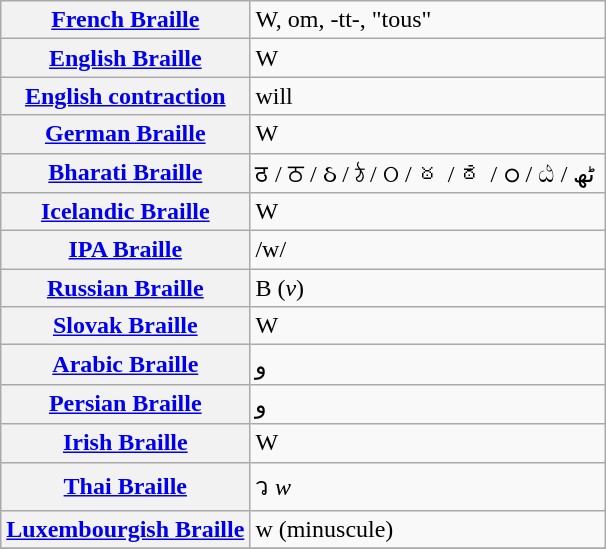<table class="wikitable">
<tr>
<th align=left><a href='#'>French Braille</a></th>
<td>W, om, -tt-, "tous"</td>
</tr>
<tr>
<th align=left><a href='#'>English Braille</a></th>
<td>W</td>
</tr>
<tr>
<th align=left><a href='#'>English contraction</a></th>
<td>will</td>
</tr>
<tr>
<th align=left><a href='#'>German Braille</a></th>
<td>W</td>
</tr>
<tr>
<th align=left><a href='#'>Bharati Braille</a></th>
<td>ठ / ਠ / ઠ / ঠ / ଠ / ఠ / ಠ / ഠ / ඨ / ٹھ ‎</td>
</tr>
<tr>
<th align=left><a href='#'>Icelandic Braille</a></th>
<td>W</td>
</tr>
<tr>
<th align=left><a href='#'>IPA Braille</a></th>
<td>/w/</td>
</tr>
<tr>
<th align=left><a href='#'>Russian Braille</a></th>
<td>В (<em>v</em>)</td>
</tr>
<tr>
<th align=left><a href='#'>Slovak Braille</a></th>
<td>W</td>
</tr>
<tr>
<th align=left><a href='#'>Arabic Braille</a></th>
<td>و</td>
</tr>
<tr>
<th align=left><a href='#'>Persian Braille</a></th>
<td>و</td>
</tr>
<tr>
<th align=left><a href='#'>Irish Braille</a></th>
<td>W</td>
</tr>
<tr>
<th align=left><a href='#'>Thai Braille</a></th>
<td>ว <em>w</em></td>
</tr>
<tr>
<th align=left><a href='#'>Luxembourgish Braille</a></th>
<td>w (minuscule)</td>
</tr>
<tr>
</tr>
</table>
